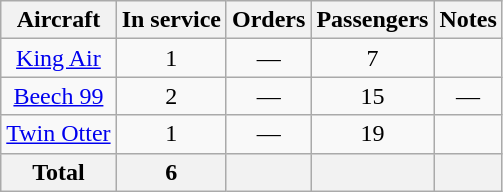<table class="wikitable">
<tr>
<th>Aircraft</th>
<th>In service</th>
<th>Orders</th>
<th>Passengers</th>
<th>Notes</th>
</tr>
<tr>
<td align=center><a href='#'>King Air</a></td>
<td align="center">1</td>
<td align="center">—</td>
<td align="center">7</td>
</tr>
<tr>
<td align=center><a href='#'>Beech 99</a></td>
<td align="center">2</td>
<td align="center">—</td>
<td align="center">15</td>
<td align="center">—</td>
</tr>
<tr>
<td align=center><a href='#'>Twin Otter</a></td>
<td align="center">1</td>
<td align="center">—</td>
<td align="center">19</td>
</tr>
<tr>
<th>Total</th>
<th>6</th>
<th></th>
<th></th>
<th></th>
</tr>
</table>
